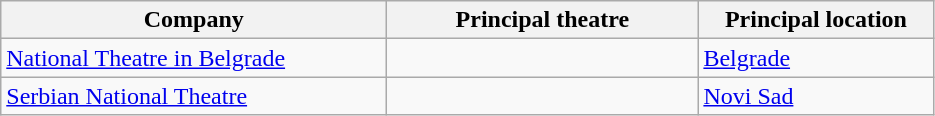<table class="wikitable">
<tr>
<th width=250>Company</th>
<th width=200>Principal theatre</th>
<th width=150>Principal location</th>
</tr>
<tr>
<td><a href='#'>National Theatre in Belgrade</a></td>
<td></td>
<td><a href='#'>Belgrade</a></td>
</tr>
<tr>
<td><a href='#'>Serbian National Theatre</a></td>
<td></td>
<td><a href='#'>Novi Sad</a></td>
</tr>
</table>
